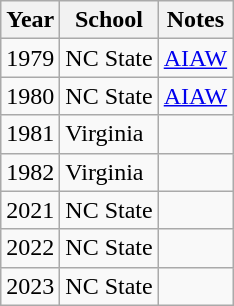<table class="wikitable">
<tr>
<th>Year</th>
<th>School</th>
<th>Notes</th>
</tr>
<tr>
<td>1979</td>
<td>NC State</td>
<td><a href='#'>AIAW</a></td>
</tr>
<tr>
<td>1980</td>
<td>NC State</td>
<td><a href='#'>AIAW</a></td>
</tr>
<tr>
<td>1981</td>
<td>Virginia</td>
<td></td>
</tr>
<tr>
<td>1982</td>
<td>Virginia</td>
<td></td>
</tr>
<tr>
<td>2021</td>
<td>NC State</td>
<td></td>
</tr>
<tr>
<td>2022</td>
<td>NC State</td>
<td></td>
</tr>
<tr>
<td>2023</td>
<td>NC State</td>
<td></td>
</tr>
</table>
